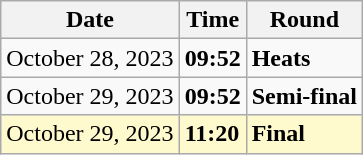<table class="wikitable">
<tr>
<th>Date</th>
<th>Time</th>
<th>Round</th>
</tr>
<tr>
<td>October 28, 2023</td>
<td><strong>09:52</strong></td>
<td><strong>Heats</strong></td>
</tr>
<tr>
<td>October 29, 2023</td>
<td><strong>09:52</strong></td>
<td><strong>Semi-final</strong></td>
</tr>
<tr style=background:lemonchiffon>
<td>October 29, 2023</td>
<td><strong>11:20</strong></td>
<td><strong>Final</strong></td>
</tr>
</table>
